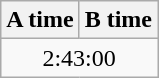<table class="wikitable" border="1" align="upright">
<tr>
<th>A time</th>
<th>B time</th>
</tr>
<tr>
<td colspan=2 align=center>2:43:00</td>
</tr>
</table>
